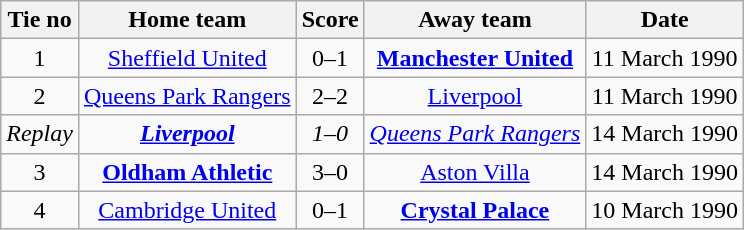<table class="wikitable" style="text-align: center">
<tr>
<th>Tie no</th>
<th>Home team</th>
<th>Score</th>
<th>Away team</th>
<th>Date</th>
</tr>
<tr>
<td>1</td>
<td><a href='#'>Sheffield United</a></td>
<td>0–1</td>
<td><strong><a href='#'>Manchester United</a></strong></td>
<td>11 March 1990</td>
</tr>
<tr>
<td>2</td>
<td><a href='#'>Queens Park Rangers</a></td>
<td>2–2</td>
<td><a href='#'>Liverpool</a></td>
<td>11 March 1990</td>
</tr>
<tr>
<td><em>Replay</em></td>
<td><strong><em><a href='#'>Liverpool</a></em></strong></td>
<td><em>1–0</em></td>
<td><em><a href='#'>Queens Park Rangers</a></em></td>
<td>14 March 1990</td>
</tr>
<tr>
<td>3</td>
<td><strong><a href='#'>Oldham Athletic</a></strong></td>
<td>3–0</td>
<td><a href='#'>Aston Villa</a></td>
<td>14 March 1990</td>
</tr>
<tr>
<td>4</td>
<td><a href='#'>Cambridge United</a></td>
<td>0–1</td>
<td><strong><a href='#'>Crystal Palace</a></strong></td>
<td>10 March 1990</td>
</tr>
</table>
